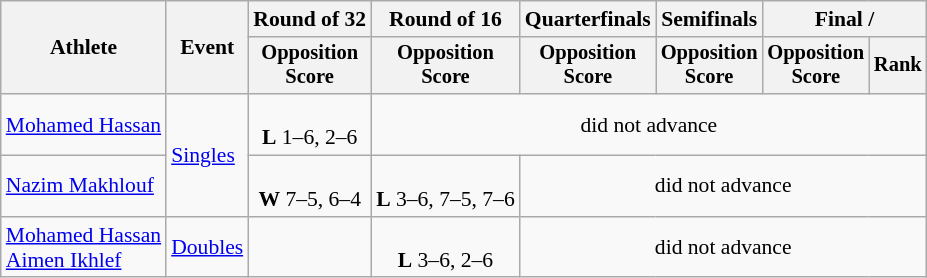<table class=wikitable style="font-size:90%">
<tr>
<th rowspan="2">Athlete</th>
<th rowspan="2">Event</th>
<th>Round of 32</th>
<th>Round of 16</th>
<th>Quarterfinals</th>
<th>Semifinals</th>
<th colspan=2>Final / </th>
</tr>
<tr style="font-size:95%">
<th>Opposition<br>Score</th>
<th>Opposition<br>Score</th>
<th>Opposition<br>Score</th>
<th>Opposition<br>Score</th>
<th>Opposition<br>Score</th>
<th>Rank</th>
</tr>
<tr align=center>
<td align=left><a href='#'>Mohamed Hassan</a></td>
<td align=left rowspan=2><a href='#'>Singles</a></td>
<td><br><strong>L</strong> 1–6, 2–6</td>
<td colspan=5>did not advance</td>
</tr>
<tr align=center>
<td align=left><a href='#'>Nazim Makhlouf</a></td>
<td><br><strong>W</strong> 7–5, 6–4</td>
<td><br><strong>L</strong> 3–6, 7–5, 7–6</td>
<td colspan=4>did not advance</td>
</tr>
<tr align=center>
<td align=left><a href='#'>Mohamed Hassan</a><br><a href='#'>Aimen Ikhlef</a></td>
<td align=left><a href='#'>Doubles</a></td>
<td></td>
<td><br><strong>L</strong> 3–6, 2–6</td>
<td colspan=4>did not advance</td>
</tr>
</table>
